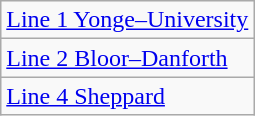<table class="wikitable">
<tr>
<td> <a href='#'>Line 1 Yonge–University</a></td>
</tr>
<tr>
<td> <a href='#'>Line 2 Bloor–Danforth</a></td>
</tr>
<tr>
<td> <a href='#'>Line 4 Sheppard</a></td>
</tr>
</table>
